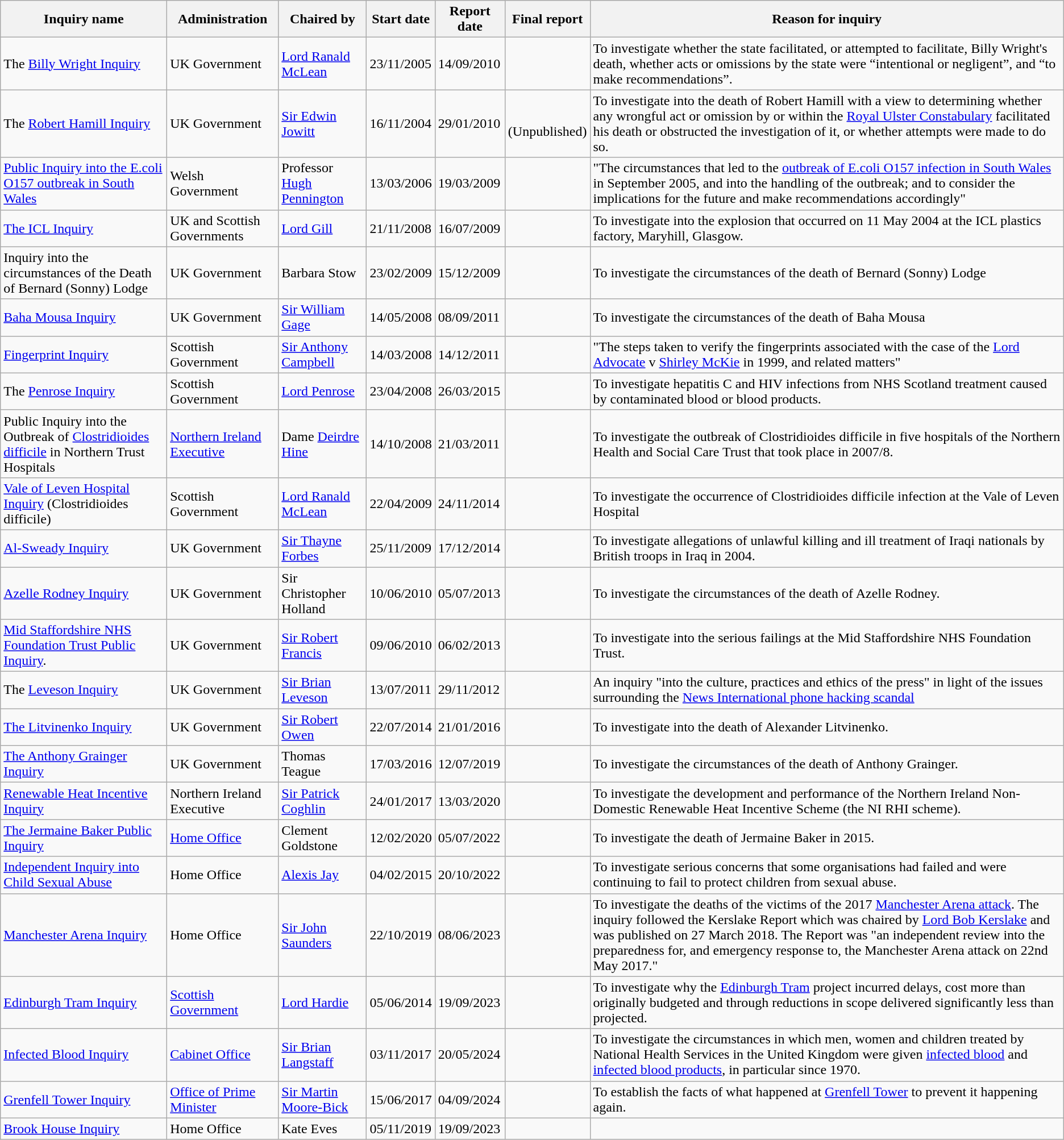<table class="wikitable sortable">
<tr>
<th>Inquiry name</th>
<th>Administration</th>
<th>Chaired by</th>
<th>Start date</th>
<th>Report date</th>
<th>Final report</th>
<th>Reason for inquiry</th>
</tr>
<tr>
<td>The <a href='#'>Billy Wright Inquiry</a></td>
<td>UK Government</td>
<td><a href='#'>Lord Ranald McLean</a></td>
<td>23/11/2005</td>
<td>14/09/2010</td>
<td></td>
<td>To investigate whether the state facilitated, or attempted to facilitate, Billy Wright's death, whether acts or omissions by the state were “intentional or negligent”, and “to make recommendations”.</td>
</tr>
<tr>
<td>The <a href='#'>Robert Hamill Inquiry</a></td>
<td>UK Government</td>
<td><a href='#'>Sir Edwin Jowitt</a></td>
<td>16/11/2004</td>
<td>29/01/2010</td>
<td><br>(Unpublished)</td>
<td>To investigate into the death of Robert Hamill with a view to determining whether any wrongful act or omission by or within the <a href='#'>Royal Ulster Constabulary</a> facilitated his death or obstructed the investigation of it, or whether attempts were made to do so.</td>
</tr>
<tr>
<td><a href='#'>Public Inquiry into the E.coli O157 outbreak in South Wales</a></td>
<td>Welsh Government</td>
<td>Professor <a href='#'>Hugh Pennington</a></td>
<td>13/03/2006</td>
<td>19/03/2009</td>
<td></td>
<td>"The circumstances that led to the <a href='#'>outbreak of E.coli O157 infection in South Wales</a> in September 2005, and into the handling of the outbreak; and to consider the implications for the future and make recommendations accordingly"</td>
</tr>
<tr>
<td><a href='#'>The ICL Inquiry</a></td>
<td>UK and Scottish Governments</td>
<td><a href='#'>Lord Gill</a></td>
<td>21/11/2008</td>
<td>16/07/2009</td>
<td></td>
<td>To investigate into the explosion that occurred on 11 May 2004 at the ICL plastics factory, Maryhill, Glasgow.</td>
</tr>
<tr>
<td>Inquiry into the circumstances of the Death of Bernard (Sonny) Lodge</td>
<td>UK Government</td>
<td>Barbara Stow</td>
<td>23/02/2009</td>
<td>15/12/2009</td>
<td></td>
<td>To investigate the circumstances of the death of Bernard (Sonny) Lodge</td>
</tr>
<tr>
<td><a href='#'>Baha Mousa Inquiry</a></td>
<td>UK Government</td>
<td><a href='#'>Sir William Gage</a></td>
<td>14/05/2008</td>
<td>08/09/2011</td>
<td></td>
<td>To investigate the circumstances of the death of Baha Mousa</td>
</tr>
<tr>
<td><a href='#'>Fingerprint Inquiry</a></td>
<td>Scottish Government</td>
<td><a href='#'>Sir Anthony Campbell</a></td>
<td>14/03/2008</td>
<td>14/12/2011</td>
<td></td>
<td>"The steps taken to verify the fingerprints associated with the case of the <a href='#'>Lord Advocate</a> v <a href='#'>Shirley McKie</a> in 1999, and related matters"</td>
</tr>
<tr>
<td>The <a href='#'>Penrose Inquiry</a></td>
<td>Scottish Government</td>
<td><a href='#'>Lord Penrose</a></td>
<td>23/04/2008</td>
<td>26/03/2015</td>
<td></td>
<td>To investigate hepatitis C and HIV infections from NHS Scotland treatment caused by contaminated blood or blood products.</td>
</tr>
<tr>
<td>Public Inquiry into the Outbreak of <a href='#'>Clostridioides difficile</a> in Northern Trust Hospitals</td>
<td><a href='#'>Northern Ireland Executive</a></td>
<td>Dame <a href='#'>Deirdre Hine</a></td>
<td>14/10/2008</td>
<td>21/03/2011</td>
<td></td>
<td>To investigate the outbreak of Clostridioides difficile in five hospitals of the Northern Health and Social Care Trust that took place in 2007/8.</td>
</tr>
<tr>
<td><a href='#'>Vale of Leven Hospital Inquiry</a> (Clostridioides difficile)</td>
<td>Scottish Government</td>
<td><a href='#'>Lord Ranald McLean</a></td>
<td>22/04/2009</td>
<td>24/11/2014</td>
<td></td>
<td>To investigate the occurrence of Clostridioides difficile infection at the Vale of Leven Hospital</td>
</tr>
<tr>
<td><a href='#'>Al-Sweady Inquiry</a></td>
<td>UK Government</td>
<td><a href='#'>Sir Thayne Forbes</a></td>
<td>25/11/2009</td>
<td>17/12/2014</td>
<td></td>
<td>To investigate allegations of unlawful killing and ill treatment of Iraqi nationals by British troops in Iraq in 2004.</td>
</tr>
<tr>
<td><a href='#'>Azelle Rodney Inquiry</a></td>
<td>UK Government</td>
<td>Sir Christopher Holland</td>
<td>10/06/2010</td>
<td>05/07/2013</td>
<td></td>
<td>To investigate the circumstances of the death of Azelle Rodney.</td>
</tr>
<tr>
<td><a href='#'>Mid Staffordshire NHS Foundation Trust Public Inquiry</a>.</td>
<td>UK Government</td>
<td><a href='#'>Sir Robert Francis</a></td>
<td>09/06/2010</td>
<td>06/02/2013</td>
<td></td>
<td>To investigate into the serious failings at the Mid Staffordshire NHS Foundation Trust.</td>
</tr>
<tr>
<td>The <a href='#'>Leveson Inquiry</a></td>
<td>UK Government</td>
<td><a href='#'>Sir Brian Leveson</a></td>
<td>13/07/2011</td>
<td>29/11/2012</td>
<td></td>
<td>An inquiry "into the culture, practices and ethics of the press" in light of the issues surrounding the <a href='#'>News International phone hacking scandal</a></td>
</tr>
<tr>
<td><a href='#'>The Litvinenko Inquiry</a></td>
<td>UK Government</td>
<td><a href='#'>Sir Robert Owen</a></td>
<td>22/07/2014</td>
<td>21/01/2016</td>
<td></td>
<td>To investigate into the death of Alexander Litvinenko.</td>
</tr>
<tr>
<td><a href='#'>The Anthony Grainger Inquiry</a></td>
<td>UK Government</td>
<td>Thomas Teague</td>
<td>17/03/2016</td>
<td>12/07/2019</td>
<td></td>
<td>To investigate the circumstances of the death of Anthony Grainger.</td>
</tr>
<tr>
<td><a href='#'>Renewable Heat Incentive Inquiry</a></td>
<td>Northern Ireland Executive</td>
<td><a href='#'>Sir Patrick Coghlin</a></td>
<td>24/01/2017</td>
<td>13/03/2020</td>
<td></td>
<td>To investigate the development and performance of the Northern Ireland Non-Domestic Renewable Heat Incentive Scheme (the NI RHI scheme).</td>
</tr>
<tr>
<td><a href='#'>The Jermaine Baker Public Inquiry</a></td>
<td><a href='#'>Home Office</a></td>
<td>Clement Goldstone</td>
<td>12/02/2020</td>
<td>05/07/2022</td>
<td></td>
<td>To investigate the death of Jermaine Baker in 2015.</td>
</tr>
<tr>
<td><a href='#'>Independent Inquiry into Child Sexual Abuse</a></td>
<td>Home Office</td>
<td><a href='#'>Alexis Jay</a></td>
<td>04/02/2015</td>
<td>20/10/2022</td>
<td></td>
<td>To investigate serious concerns that some organisations had failed and were continuing to fail to protect children from sexual abuse.</td>
</tr>
<tr>
<td><a href='#'>Manchester Arena Inquiry</a></td>
<td>Home Office</td>
<td><a href='#'>Sir John Saunders</a></td>
<td>22/10/2019</td>
<td>08/06/2023</td>
<td></td>
<td>To investigate the deaths of the victims of the 2017 <a href='#'>Manchester Arena attack</a>. The inquiry followed the Kerslake Report which was chaired by <a href='#'>Lord Bob Kerslake</a> and was published on 27 March 2018. The Report was "an independent review into the preparedness for, and emergency response to, the Manchester Arena attack on 22nd May 2017."</td>
</tr>
<tr>
<td><a href='#'>Edinburgh Tram Inquiry</a></td>
<td><a href='#'>Scottish Government</a></td>
<td><a href='#'>Lord Hardie</a></td>
<td>05/06/2014</td>
<td>19/09/2023</td>
<td></td>
<td>To investigate why the <a href='#'>Edinburgh Tram</a> project incurred delays, cost more than originally budgeted and through reductions in scope delivered significantly less than projected.</td>
</tr>
<tr>
<td><a href='#'>Infected Blood Inquiry</a></td>
<td><a href='#'>Cabinet Office</a></td>
<td><a href='#'>Sir Brian Langstaff</a></td>
<td>03/11/2017</td>
<td>20/05/2024</td>
<td></td>
<td>To investigate the circumstances in which men, women and children treated by National Health Services in the United Kingdom were given <a href='#'>infected blood</a> and <a href='#'>infected blood products</a>, in particular since 1970.</td>
</tr>
<tr>
<td><a href='#'>Grenfell Tower Inquiry</a></td>
<td><a href='#'>Office of Prime Minister</a></td>
<td><a href='#'>Sir Martin Moore-Bick</a></td>
<td>15/06/2017</td>
<td>04/09/2024</td>
<td></td>
<td>To establish the facts of what happened at <a href='#'>Grenfell Tower</a> to prevent it happening again.</td>
</tr>
<tr>
<td><a href='#'>Brook House Inquiry</a></td>
<td>Home Office</td>
<td>Kate Eves</td>
<td>05/11/2019</td>
<td>19/09/2023</td>
<td></td>
<td To investigate the mistreatment of individuals who were detained at ></td>
</tr>
</table>
